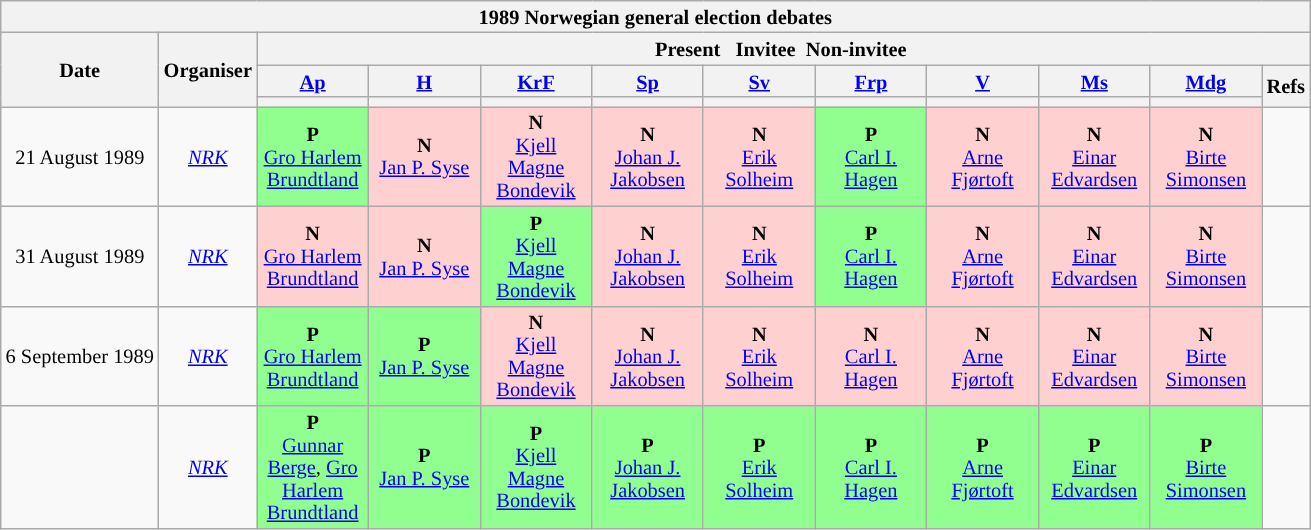<table class="wikitable" style="font-size:85%; line-height:15px; text-align:center;">
<tr>
<th colspan="13">1989 Norwegian general election debates</th>
</tr>
<tr>
<th rowspan="3">Date</th>
<th rowspan="3">Organiser</th>
<th colspan="10"> Present    Invitee  Non-invitee </th>
</tr>
<tr>
<th scope="col" style="width:5em;"><a href='#'>Ap</a></th>
<th scope="col" style="width:5em;"><a href='#'>H</a></th>
<th scope="col" style="width:5em;"><a href='#'>KrF</a></th>
<th scope="col" style="width:5em;"><a href='#'>Sp</a></th>
<th scope="col" style="width:5em;"><a href='#'>Sv</a></th>
<th scope="col" style="width:5em;"><a href='#'>Frp</a></th>
<th scope="col" style="width:5em;"><a href='#'>V</a></th>
<th scope="col" style="width:5em;"><a href='#'>Ms</a></th>
<th scope="col" style="width:5em;"><a href='#'>Mdg</a></th>
<th rowspan="2">Refs</th>
</tr>
<tr>
<th style="background:"></th>
<th style="background:"></th>
<th style="background:"></th>
<th style="background:"></th>
<th style="background:"></th>
<th style="background:"></th>
<th style="background:"></th>
<th style="background:"></th>
<th style="background:"></th>
</tr>
<tr>
<td>21 August 1989</td>
<td><em><a href='#'>NRK</a></em></td>
<td style="background:#90FF90"><strong>P</strong><br><a href='#'>Gro Harlem Brundtland</a></td>
<td style="background:#FFD0D0"><strong>N</strong><br><a href='#'>Jan P. Syse</a></td>
<td style="background:#FFD0D0"><strong>N</strong><br><a href='#'>Kjell Magne Bondevik</a></td>
<td style="background:#FFD0D0"><strong>N</strong><br><a href='#'>Johan J. Jakobsen</a></td>
<td style="background:#FFD0D0"><strong>N</strong><br><a href='#'>Erik Solheim</a></td>
<td style="background:#90FF90"><strong>P</strong><br><a href='#'>Carl I. Hagen</a></td>
<td style="background:#FFD0D0"><strong>N</strong><br><a href='#'>Arne Fjørtoft</a></td>
<td style="background:#FFD0D0"><strong>N</strong><br><a href='#'>Einar Edvardsen</a></td>
<td style="background:#FFD0D0"><strong>N</strong><br><a href='#'>Birte Simonsen</a></td>
<td></td>
</tr>
<tr>
<td>31 August 1989</td>
<td><em><a href='#'>NRK</a></em></td>
<td style="background:#FFD0D0"><strong>N</strong><br><a href='#'>Gro Harlem Brundtland</a></td>
<td style="background:#FFD0D0"><strong>N</strong><br><a href='#'>Jan P. Syse</a></td>
<td style="background:#90FF90"><strong>P</strong><br><a href='#'>Kjell Magne Bondevik</a></td>
<td style="background:#FFD0D0"><strong>N</strong><br><a href='#'>Johan J. Jakobsen</a></td>
<td style="background:#FFD0D0"><strong>N</strong><br><a href='#'>Erik Solheim</a></td>
<td style="background:#90FF90"><strong>P</strong><br><a href='#'>Carl I. Hagen</a></td>
<td style="background:#FFD0D0"><strong>N</strong><br><a href='#'>Arne Fjørtoft</a></td>
<td style="background:#FFD0D0"><strong>N</strong><br><a href='#'>Einar Edvardsen</a></td>
<td style="background:#FFD0D0"><strong>N</strong><br><a href='#'>Birte Simonsen</a></td>
<td></td>
</tr>
<tr>
<td>6 September 1989</td>
<td><em><a href='#'>NRK</a></em></td>
<td style="background:#90FF90"><strong>P</strong><br><a href='#'>Gro Harlem Brundtland</a></td>
<td style="background:#90FF90"><strong>P</strong><br><a href='#'>Jan P. Syse</a></td>
<td style="background:#FFD0D0"><strong>N</strong><br><a href='#'>Kjell Magne Bondevik</a></td>
<td style="background:#FFD0D0"><strong>N</strong><br><a href='#'>Johan J. Jakobsen</a></td>
<td style="background:#FFD0D0"><strong>N</strong><br><a href='#'>Erik Solheim</a></td>
<td style="background:#FFD0D0"><strong>N</strong><br><a href='#'>Carl I. Hagen</a></td>
<td style="background:#FFD0D0"><strong>N</strong><br><a href='#'>Arne Fjørtoft</a></td>
<td style="background:#FFD0D0"><strong>N</strong><br><a href='#'>Einar Edvardsen</a></td>
<td style="background:#FFD0D0"><strong>N</strong><br><a href='#'>Birte Simonsen</a></td>
<td></td>
</tr>
<tr>
<td></td>
<td><em><a href='#'>NRK</a></em></td>
<td style="background:#90FF90"><strong>P</strong><br><a href='#'>Gunnar Berge</a>, <a href='#'>Gro Harlem Brundtland</a></td>
<td style="background:#90FF90"><strong>P</strong><br><a href='#'>Jan P. Syse</a></td>
<td style="background:#90FF90"><strong>P</strong><br><a href='#'>Kjell Magne Bondevik</a></td>
<td style="background:#90FF90"><strong>P</strong><br><a href='#'>Johan J. Jakobsen</a></td>
<td style="background:#90FF90"><strong>P</strong><br><a href='#'>Erik Solheim</a></td>
<td style="background:#90FF90"><strong>P</strong><br><a href='#'>Carl I. Hagen</a></td>
<td style="background:#90FF90"><strong>P</strong><br><a href='#'>Arne Fjørtoft</a></td>
<td style="background:#90FF90"><strong>P</strong><br><a href='#'>Einar Edvardsen</a></td>
<td style="background:#90FF90"><strong>P</strong><br><a href='#'>Birte Simonsen</a></td>
<td></td>
</tr>
</table>
